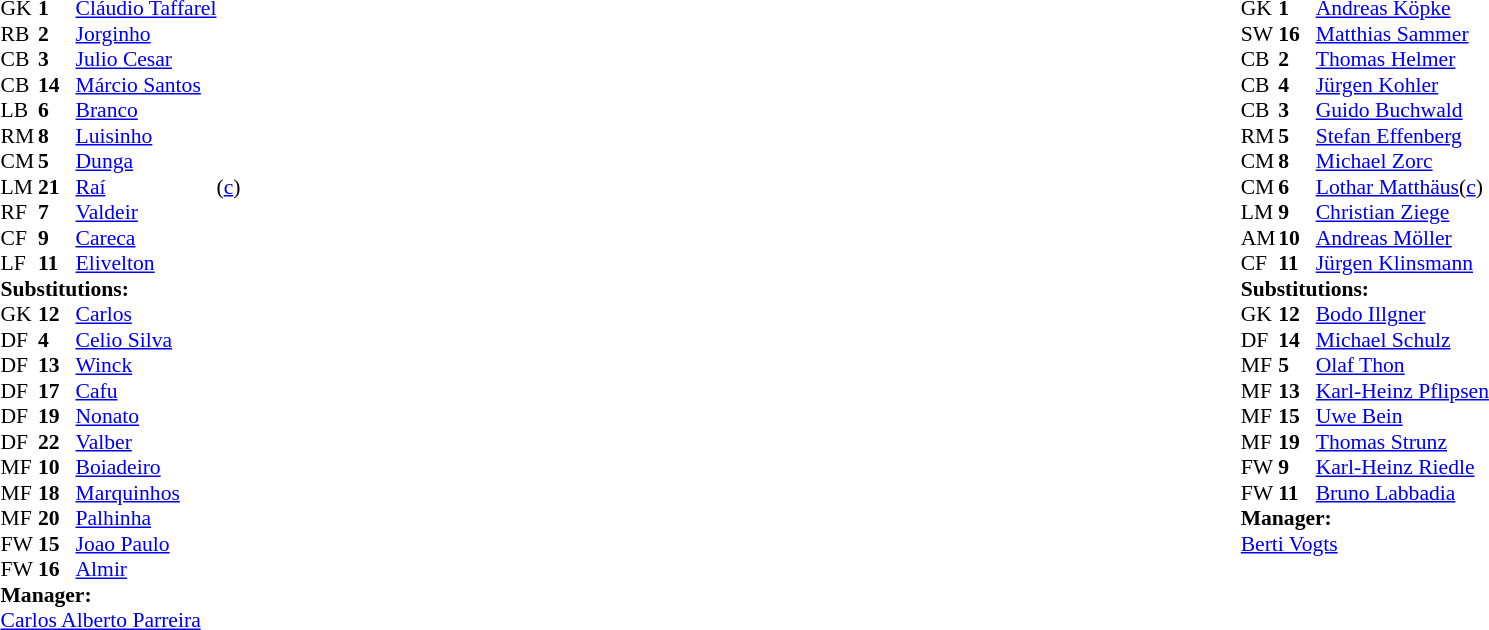<table style="width:100%;">
<tr>
<td style="vertical-align:top; width:40%;"><br><table style="font-size:90%" cellspacing="0" cellpadding="0">
<tr>
<th width="25"></th>
<th width="25"></th>
</tr>
<tr>
<td>GK</td>
<td><strong>1</strong></td>
<td><a href='#'>Cláudio Taffarel</a></td>
<td></td>
</tr>
<tr>
<td>RB</td>
<td><strong>2</strong></td>
<td><a href='#'>Jorginho</a></td>
</tr>
<tr>
<td>CB</td>
<td><strong>3</strong></td>
<td><a href='#'>Julio Cesar</a></td>
</tr>
<tr>
<td>CB</td>
<td><strong>14</strong></td>
<td><a href='#'>Márcio Santos</a></td>
<td></td>
</tr>
<tr>
<td>LB</td>
<td><strong>6</strong></td>
<td><a href='#'>Branco</a></td>
<td></td>
<td></td>
</tr>
<tr>
<td>RM</td>
<td><strong>8</strong></td>
<td><a href='#'>Luisinho</a></td>
<td></td>
</tr>
<tr>
<td>CM</td>
<td><strong>5</strong></td>
<td><a href='#'>Dunga</a></td>
<td></td>
<td></td>
</tr>
<tr>
<td>LM</td>
<td><strong>21</strong></td>
<td><a href='#'>Raí</a></td>
<td>(<a href='#'>c</a>)</td>
</tr>
<tr>
<td>RF</td>
<td><strong>7</strong></td>
<td><a href='#'>Valdeir</a></td>
<td></td>
<td></td>
</tr>
<tr>
<td>CF</td>
<td><strong>9</strong></td>
<td><a href='#'>Careca</a></td>
<td></td>
</tr>
<tr>
<td>LF</td>
<td><strong>11</strong></td>
<td><a href='#'>Elivelton</a></td>
<td></td>
</tr>
<tr>
<td colspan=3><strong>Substitutions:</strong></td>
</tr>
<tr>
<td>GK</td>
<td><strong>12</strong></td>
<td><a href='#'>Carlos</a></td>
<td></td>
</tr>
<tr>
<td>DF</td>
<td><strong>4</strong></td>
<td><a href='#'>Celio Silva</a></td>
<td></td>
</tr>
<tr>
<td>DF</td>
<td><strong>13</strong></td>
<td><a href='#'>Winck</a></td>
<td></td>
</tr>
<tr>
<td>DF</td>
<td><strong>17</strong></td>
<td><a href='#'>Cafu</a></td>
<td></td>
<td></td>
</tr>
<tr>
<td>DF</td>
<td><strong>19</strong></td>
<td><a href='#'>Nonato</a></td>
<td></td>
<td></td>
</tr>
<tr>
<td>DF</td>
<td><strong>22</strong></td>
<td><a href='#'>Valber</a></td>
<td></td>
</tr>
<tr>
<td>MF</td>
<td><strong>10</strong></td>
<td><a href='#'>Boiadeiro</a></td>
<td></td>
</tr>
<tr>
<td>MF</td>
<td><strong>18</strong></td>
<td><a href='#'>Marquinhos</a></td>
<td></td>
</tr>
<tr>
<td>MF</td>
<td><strong>20</strong></td>
<td><a href='#'>Palhinha</a></td>
<td></td>
</tr>
<tr>
<td>FW</td>
<td><strong>15</strong></td>
<td><a href='#'>Joao Paulo</a></td>
<td></td>
</tr>
<tr>
<td>FW</td>
<td><strong>16</strong></td>
<td><a href='#'>Almir</a></td>
<td></td>
<td></td>
</tr>
<tr>
<td colspan=3><strong>Manager:</strong></td>
</tr>
<tr>
<td colspan=3><a href='#'>Carlos Alberto Parreira</a></td>
</tr>
</table>
</td>
<td valign="top" width="50%"><br><table style="font-size:90%; margin:auto;" cellspacing="0" cellpadding="0">
<tr>
<th width=25></th>
<th width=25></th>
</tr>
<tr>
<td>GK</td>
<td><strong>1</strong></td>
<td><a href='#'>Andreas Köpke</a></td>
</tr>
<tr>
<td>SW</td>
<td><strong>16</strong></td>
<td><a href='#'>Matthias Sammer</a></td>
<td></td>
<td></td>
</tr>
<tr>
<td>CB</td>
<td><strong>2</strong></td>
<td><a href='#'>Thomas Helmer</a></td>
</tr>
<tr>
<td>CB</td>
<td><strong>4</strong></td>
<td><a href='#'>Jürgen Kohler</a></td>
</tr>
<tr>
<td>CB</td>
<td><strong>3</strong></td>
<td><a href='#'>Guido Buchwald</a></td>
</tr>
<tr>
<td>RM</td>
<td><strong>5</strong></td>
<td><a href='#'>Stefan Effenberg</a></td>
</tr>
<tr>
<td>CM</td>
<td><strong>8</strong></td>
<td><a href='#'>Michael Zorc</a></td>
<td></td>
<td></td>
</tr>
<tr>
<td>CM</td>
<td><strong>6</strong></td>
<td><a href='#'>Lothar Matthäus</a>(<a href='#'>c</a>)</td>
</tr>
<tr>
<td>LM</td>
<td><strong>9</strong></td>
<td><a href='#'>Christian Ziege</a></td>
<td></td>
<td></td>
</tr>
<tr>
<td>AM</td>
<td><strong>10</strong></td>
<td><a href='#'>Andreas Möller</a></td>
</tr>
<tr>
<td>CF</td>
<td><strong>11</strong></td>
<td><a href='#'>Jürgen Klinsmann</a></td>
</tr>
<tr>
<td colspan=3><strong>Substitutions:</strong></td>
</tr>
<tr>
<td>GK</td>
<td><strong>12</strong></td>
<td><a href='#'>Bodo Illgner</a></td>
</tr>
<tr>
<td>DF</td>
<td><strong>14</strong></td>
<td><a href='#'>Michael Schulz</a></td>
<td></td>
<td></td>
</tr>
<tr>
<td>MF</td>
<td><strong>5</strong></td>
<td><a href='#'>Olaf Thon</a></td>
</tr>
<tr>
<td>MF</td>
<td><strong>13</strong></td>
<td><a href='#'>Karl-Heinz Pflipsen</a></td>
</tr>
<tr>
<td>MF</td>
<td><strong>15</strong></td>
<td><a href='#'>Uwe Bein</a></td>
</tr>
<tr>
<td>MF</td>
<td><strong>19</strong></td>
<td><a href='#'>Thomas Strunz</a></td>
<td></td>
<td></td>
</tr>
<tr>
<td>FW</td>
<td><strong>9</strong></td>
<td><a href='#'>Karl-Heinz Riedle</a></td>
<td></td>
<td></td>
</tr>
<tr>
<td>FW</td>
<td><strong>11</strong></td>
<td><a href='#'>Bruno Labbadia</a></td>
<td></td>
<td></td>
</tr>
<tr>
<td colspan=3><strong>Manager:</strong></td>
</tr>
<tr>
<td colspan=3><a href='#'>Berti Vogts</a></td>
</tr>
</table>
</td>
</tr>
</table>
